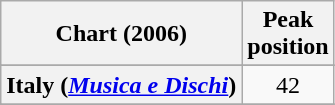<table class="wikitable sortable plainrowheaders" style="text-align:center">
<tr>
<th scope="col">Chart (2006)</th>
<th scope="col">Peak<br>position</th>
</tr>
<tr>
</tr>
<tr>
</tr>
<tr>
<th scope="row">Italy (<em><a href='#'>Musica e Dischi</a></em>)</th>
<td>42</td>
</tr>
<tr>
</tr>
<tr>
</tr>
<tr>
</tr>
<tr>
</tr>
<tr>
</tr>
</table>
